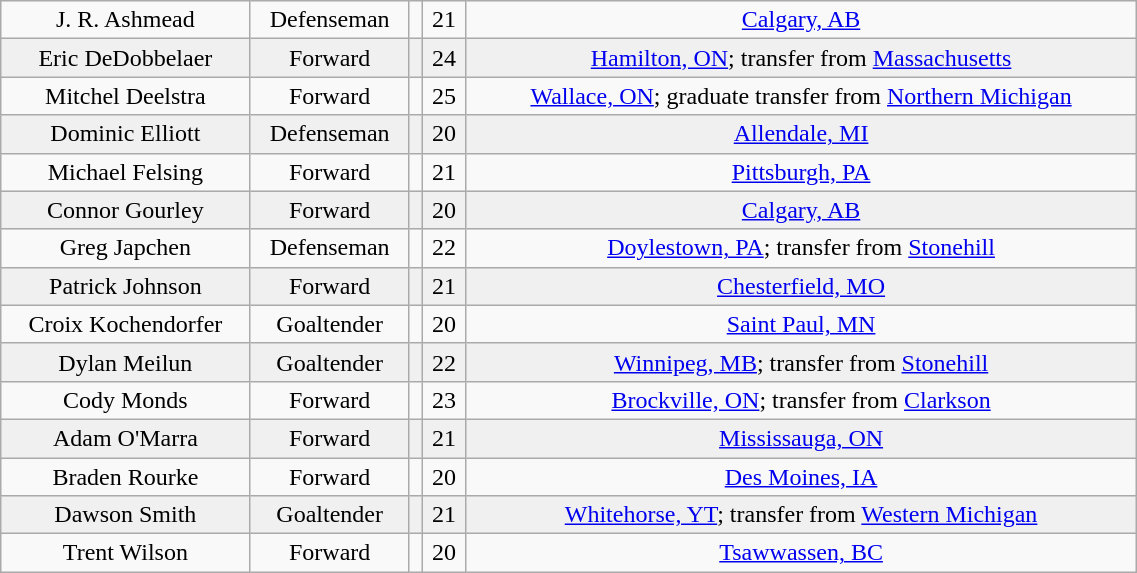<table class="wikitable" width="60%">
<tr align="center" bgcolor="">
<td>J. R. Ashmead</td>
<td>Defenseman</td>
<td></td>
<td>21</td>
<td><a href='#'>Calgary, AB</a></td>
</tr>
<tr align="center" bgcolor="f0f0f0">
<td>Eric DeDobbelaer</td>
<td>Forward</td>
<td></td>
<td>24</td>
<td><a href='#'>Hamilton, ON</a>; transfer from <a href='#'>Massachusetts</a></td>
</tr>
<tr align="center" bgcolor="">
<td>Mitchel Deelstra</td>
<td>Forward</td>
<td></td>
<td>25</td>
<td><a href='#'>Wallace, ON</a>; graduate transfer from <a href='#'>Northern Michigan</a></td>
</tr>
<tr align="center" bgcolor="f0f0f0">
<td>Dominic Elliott</td>
<td>Defenseman</td>
<td></td>
<td>20</td>
<td><a href='#'>Allendale, MI</a></td>
</tr>
<tr align="center" bgcolor="">
<td>Michael Felsing</td>
<td>Forward</td>
<td></td>
<td>21</td>
<td><a href='#'>Pittsburgh, PA</a></td>
</tr>
<tr align="center" bgcolor="f0f0f0">
<td>Connor Gourley</td>
<td>Forward</td>
<td></td>
<td>20</td>
<td><a href='#'>Calgary, AB</a></td>
</tr>
<tr align="center" bgcolor="">
<td>Greg Japchen</td>
<td>Defenseman</td>
<td></td>
<td>22</td>
<td><a href='#'>Doylestown, PA</a>; transfer from <a href='#'>Stonehill</a></td>
</tr>
<tr align="center" bgcolor="f0f0f0">
<td>Patrick Johnson</td>
<td>Forward</td>
<td></td>
<td>21</td>
<td><a href='#'>Chesterfield, MO</a></td>
</tr>
<tr align="center" bgcolor="">
<td>Croix Kochendorfer</td>
<td>Goaltender</td>
<td></td>
<td>20</td>
<td><a href='#'>Saint Paul, MN</a></td>
</tr>
<tr align="center" bgcolor="f0f0f0">
<td>Dylan Meilun</td>
<td>Goaltender</td>
<td></td>
<td>22</td>
<td><a href='#'>Winnipeg, MB</a>; transfer from <a href='#'>Stonehill</a></td>
</tr>
<tr align="center" bgcolor="">
<td>Cody Monds</td>
<td>Forward</td>
<td></td>
<td>23</td>
<td><a href='#'>Brockville, ON</a>; transfer from <a href='#'>Clarkson</a></td>
</tr>
<tr align="center" bgcolor="f0f0f0">
<td>Adam O'Marra</td>
<td>Forward</td>
<td></td>
<td>21</td>
<td><a href='#'>Mississauga, ON</a></td>
</tr>
<tr align="center" bgcolor="">
<td>Braden Rourke</td>
<td>Forward</td>
<td></td>
<td>20</td>
<td><a href='#'>Des Moines, IA</a></td>
</tr>
<tr align="center" bgcolor="f0f0f0">
<td>Dawson Smith</td>
<td>Goaltender</td>
<td></td>
<td>21</td>
<td><a href='#'>Whitehorse, YT</a>; transfer from <a href='#'>Western Michigan</a></td>
</tr>
<tr align="center" bgcolor="">
<td>Trent Wilson</td>
<td>Forward</td>
<td></td>
<td>20</td>
<td><a href='#'>Tsawwassen, BC</a></td>
</tr>
</table>
